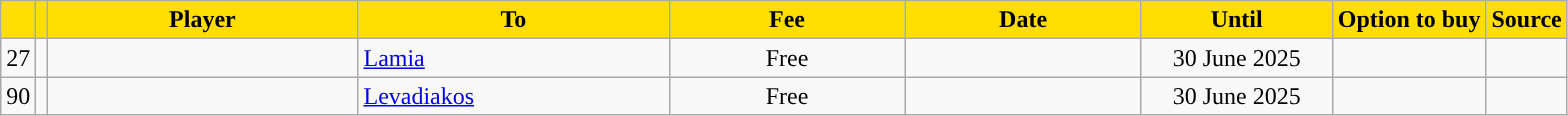<table class="wikitable sortable">
<tr>
<th style="background:#FFDE00"></th>
<th style="background:#FFDE00"></th>
<th width=200 style="background:#FFDE00">Player</th>
<th width=200 style="background:#FFDE00">To</th>
<th width=150 style="background:#FFDE00">Fee</th>
<th width=150 style="background:#FFDE00">Date</th>
<th width=120 style="background:#FFDE00">Until</th>
<th style="background:#FFDE00">Option to buy</th>
<th style="background:#FFDE00">Source</th>
</tr>
<tr>
<td align=center>27</td>
<td align=center></td>
<td></td>
<td> <a href='#'>Lamia</a></td>
<td align=center>Free</td>
<td align=center></td>
<td align=center>30 June 2025</td>
<td align=center></td>
<td align=center></td>
</tr>
<tr>
<td align=center>90</td>
<td align=center></td>
<td></td>
<td> <a href='#'>Levadiakos</a></td>
<td align=center>Free</td>
<td align=center></td>
<td align=center>30 June 2025</td>
<td align=center></td>
<td align=center></td>
</tr>
</table>
